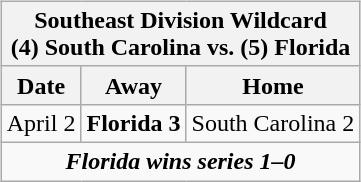<table cellspacing="10">
<tr>
<td valign="top"><br><table class="wikitable">
<tr>
<th bgcolor="#DDDDDD" colspan="4">Southeast Division Wildcard<br>(4) South Carolina vs. (5) Florida</th>
</tr>
<tr>
<th>Date</th>
<th>Away</th>
<th>Home</th>
</tr>
<tr>
<td>April 2</td>
<td align="right"><strong>Florida 3</strong></td>
<td>South Carolina 2</td>
</tr>
<tr align="center">
<td colspan="4"><strong><em>Florida wins series 1–0</em></strong></td>
</tr>
</table>
</td>
</tr>
</table>
